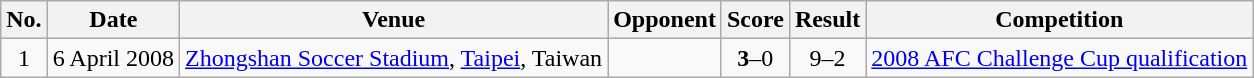<table class="wikitable plainrowheaders sortable">
<tr>
<th scope="col">No.</th>
<th scope="col">Date</th>
<th scope="col">Venue</th>
<th scope="col">Opponent</th>
<th scope="col">Score</th>
<th scope="col">Result</th>
<th scope="col">Competition</th>
</tr>
<tr>
<td align="center">1</td>
<td>6 April 2008</td>
<td><a href='#'>Zhongshan Soccer Stadium</a>, <a href='#'>Taipei</a>, Taiwan</td>
<td></td>
<td align="center"><strong>3</strong>–0</td>
<td align="center">9–2</td>
<td><a href='#'>2008 AFC Challenge Cup qualification</a></td>
</tr>
</table>
